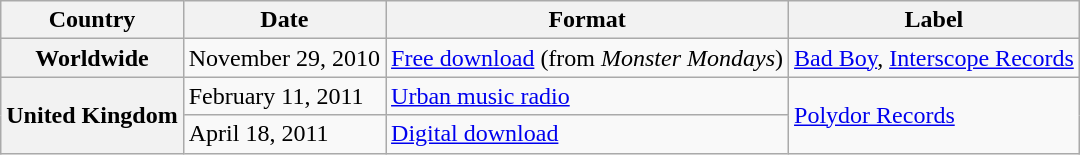<table class="wikitable plainrowheaders">
<tr>
<th scope="col">Country</th>
<th>Date</th>
<th>Format</th>
<th>Label</th>
</tr>
<tr>
<th scope="row">Worldwide</th>
<td>November 29, 2010</td>
<td><a href='#'>Free download</a> (from <em>Monster Mondays</em>)</td>
<td><a href='#'>Bad Boy</a>, <a href='#'>Interscope Records</a></td>
</tr>
<tr>
<th scope="row" rowspan="2">United Kingdom</th>
<td>February 11, 2011</td>
<td><a href='#'>Urban music radio</a></td>
<td rowspan="2"><a href='#'>Polydor Records</a></td>
</tr>
<tr>
<td>April 18, 2011</td>
<td><a href='#'>Digital download</a></td>
</tr>
</table>
